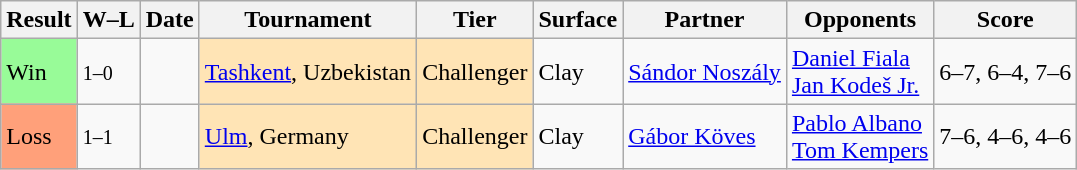<table class="sortable wikitable">
<tr>
<th>Result</th>
<th class="unsortable">W–L</th>
<th>Date</th>
<th>Tournament</th>
<th>Tier</th>
<th>Surface</th>
<th>Partner</th>
<th>Opponents</th>
<th class="unsortable">Score</th>
</tr>
<tr>
<td style="background:#98fb98;">Win</td>
<td><small>1–0</small></td>
<td></td>
<td style="background:moccasin;"><a href='#'>Tashkent</a>, Uzbekistan</td>
<td style="background:moccasin;">Challenger</td>
<td>Clay</td>
<td> <a href='#'>Sándor Noszály</a></td>
<td> <a href='#'>Daniel Fiala</a> <br>  <a href='#'>Jan Kodeš Jr.</a></td>
<td>6–7, 6–4, 7–6</td>
</tr>
<tr>
<td style="background:#ffa07a;">Loss</td>
<td><small>1–1</small></td>
<td></td>
<td style="background:moccasin;"><a href='#'>Ulm</a>, Germany</td>
<td style="background:moccasin;">Challenger</td>
<td>Clay</td>
<td> <a href='#'>Gábor Köves</a></td>
<td> <a href='#'>Pablo Albano</a> <br>  <a href='#'>Tom Kempers</a></td>
<td>7–6, 4–6, 4–6</td>
</tr>
</table>
